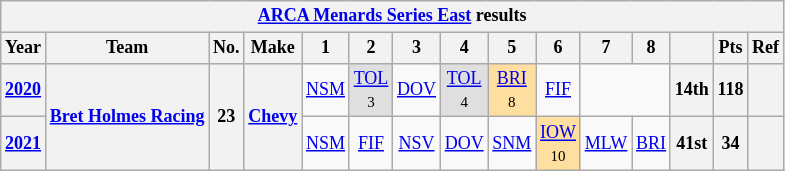<table class="wikitable" style="text-align:center; font-size:75%">
<tr>
<th colspan=15><a href='#'>ARCA Menards Series East</a> results</th>
</tr>
<tr>
<th>Year</th>
<th>Team</th>
<th>No.</th>
<th>Make</th>
<th>1</th>
<th>2</th>
<th>3</th>
<th>4</th>
<th>5</th>
<th>6</th>
<th>7</th>
<th>8</th>
<th></th>
<th>Pts</th>
<th>Ref</th>
</tr>
<tr>
<th><a href='#'>2020</a></th>
<th rowspan=2><a href='#'>Bret Holmes Racing</a></th>
<th rowspan=2>23</th>
<th rowspan=2><a href='#'>Chevy</a></th>
<td><a href='#'>NSM</a></td>
<td style="background:#DFDFDF;"><a href='#'>TOL</a><br><small>3</small></td>
<td><a href='#'>DOV</a></td>
<td style="background:#DFDFDF;"><a href='#'>TOL</a><br><small>4</small></td>
<td style="background:#FFDF9F;"><a href='#'>BRI</a><br><small>8</small></td>
<td><a href='#'>FIF</a></td>
<td colspan=2></td>
<th>14th</th>
<th>118</th>
<th colspan=2></th>
</tr>
<tr>
<th><a href='#'>2021</a></th>
<td><a href='#'>NSM</a></td>
<td><a href='#'>FIF</a></td>
<td><a href='#'>NSV</a></td>
<td><a href='#'>DOV</a></td>
<td><a href='#'>SNM</a></td>
<td style="background:#FFDF9F;"><a href='#'>IOW</a><br><small>10</small></td>
<td><a href='#'>MLW</a></td>
<td><a href='#'>BRI</a></td>
<th>41st</th>
<th>34</th>
<th></th>
</tr>
</table>
